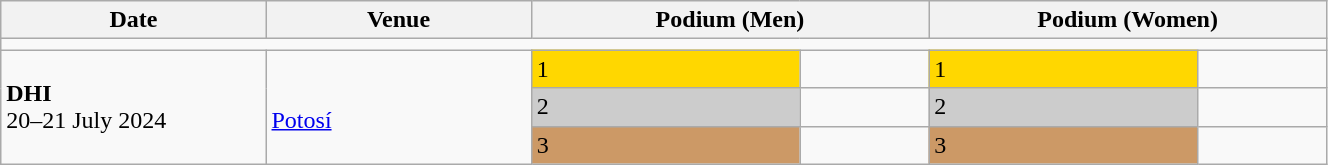<table class="wikitable" width=70%>
<tr>
<th>Date</th>
<th width=20%>Venue</th>
<th colspan=2 width=30%>Podium (Men)</th>
<th colspan=2 width=30%>Podium (Women)</th>
</tr>
<tr>
<td colspan=6></td>
</tr>
<tr>
<td rowspan=3><strong>DHI</strong> <br> 20–21 July 2024</td>
<td rowspan=3><br><a href='#'>Potosí</a></td>
<td bgcolor=FFD700>1</td>
<td></td>
<td bgcolor=FFD700>1</td>
<td></td>
</tr>
<tr>
<td bgcolor=CCCCCC>2</td>
<td></td>
<td bgcolor=CCCCCC>2</td>
<td></td>
</tr>
<tr>
<td bgcolor=CC9966>3</td>
<td></td>
<td bgcolor=CC9966>3</td>
<td></td>
</tr>
</table>
